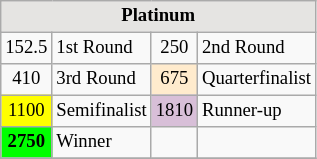<table class="wikitable" style="font-size:78%;">
<tr>
<th colspan=4 style="background:#E5E4E2;">Platinum</th>
</tr>
<tr>
<td align="center">152.5</td>
<td>1st Round</td>
<td align="center">250</td>
<td>2nd Round</td>
</tr>
<tr>
<td align="center">410</td>
<td>3rd Round</td>
<td align="center" style="background:#ffebcd;">675</td>
<td>Quarterfinalist</td>
</tr>
<tr>
<td align="center" style="background:#ffff00;">1100</td>
<td>Semifinalist</td>
<td align="center" style="background:#D8BFD8;">1810</td>
<td>Runner-up</td>
</tr>
<tr>
<td align="center" style="background:#00ff00;font-weight:bold;">2750</td>
<td>Winner</td>
<td></td>
<td></td>
</tr>
<tr>
</tr>
</table>
